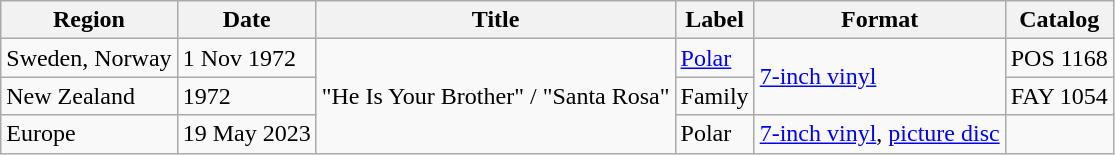<table class="wikitable">
<tr>
<th>Region</th>
<th>Date</th>
<th>Title</th>
<th>Label</th>
<th>Format</th>
<th>Catalog</th>
</tr>
<tr>
<td>Sweden, Norway</td>
<td>1 Nov 1972</td>
<td rowspan="3">"He Is Your Brother" / "Santa Rosa"</td>
<td><a href='#'>Polar</a></td>
<td rowspan="2"><a href='#'>7-inch vinyl</a></td>
<td>POS 1168</td>
</tr>
<tr>
<td>New Zealand</td>
<td>1972</td>
<td>Family</td>
<td>FAY 1054</td>
</tr>
<tr>
<td>Europe</td>
<td>19 May 2023</td>
<td>Polar</td>
<td><a href='#'>7-inch vinyl</a>, <a href='#'>picture disc</a></td>
<td></td>
</tr>
</table>
